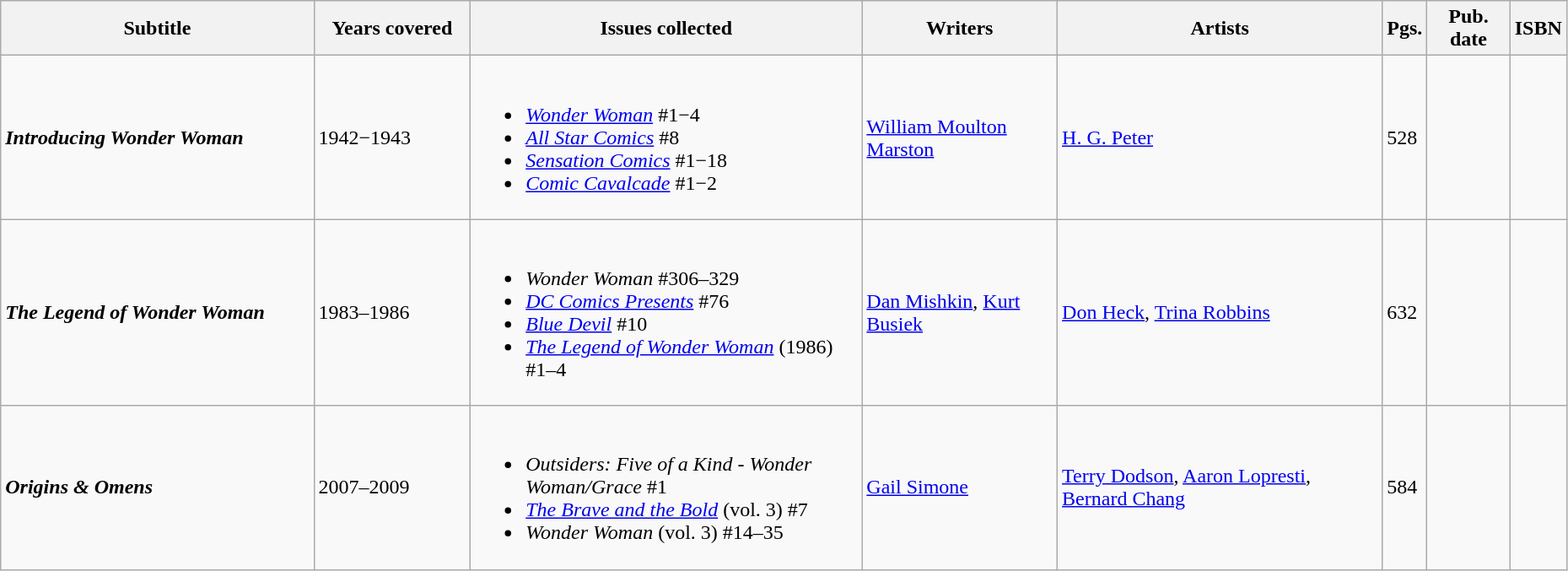<table class="wikitable sortable" width=98%>
<tr>
<th class="unsortable" width="20%">Subtitle</th>
<th width="10%">Years covered</th>
<th width="25%">Issues collected</th>
<th class="unsortable">Writers</th>
<th class="unsortable">Artists</th>
<th>Pgs.</th>
<th>Pub. date</th>
<th class="unsortable">ISBN</th>
</tr>
<tr>
<td><strong><em>Introducing Wonder Woman</em></strong></td>
<td>1942−1943</td>
<td><br><ul><li><em><a href='#'>Wonder Woman</a></em> #1−4</li><li><em><a href='#'>All Star Comics</a></em> #8</li><li><em><a href='#'>Sensation Comics</a></em> #1−18</li><li><em><a href='#'>Comic Cavalcade</a></em> #1−2</li></ul></td>
<td><a href='#'>William Moulton Marston</a></td>
<td><a href='#'>H. G. Peter</a></td>
<td>528</td>
<td></td>
<td></td>
</tr>
<tr>
<td><strong><em>The Legend of Wonder Woman</em></strong></td>
<td>1983–1986</td>
<td><br><ul><li><em>Wonder Woman</em> #306–329</li><li><em><a href='#'>DC Comics Presents</a></em> #76</li><li><em><a href='#'>Blue Devil</a></em> #10</li><li><em><a href='#'>The Legend of Wonder Woman</a></em> (1986) #1–4</li></ul></td>
<td><a href='#'>Dan Mishkin</a>, <a href='#'>Kurt Busiek</a></td>
<td><a href='#'>Don Heck</a>, <a href='#'>Trina Robbins</a></td>
<td>632</td>
<td></td>
<td></td>
</tr>
<tr>
<td><strong><em>Origins & Omens</em></strong></td>
<td>2007–2009</td>
<td><br><ul><li><em>Outsiders: Five of a Kind - Wonder Woman/Grace</em> #1</li><li><em><a href='#'>The Brave and the Bold</a></em> (vol. 3) #7</li><li><em>Wonder Woman</em> (vol. 3) #14–35</li></ul></td>
<td><a href='#'>Gail Simone</a></td>
<td><a href='#'>Terry Dodson</a>, <a href='#'>Aaron Lopresti</a>, <a href='#'>Bernard Chang</a></td>
<td>584</td>
<td></td>
<td></td>
</tr>
</table>
